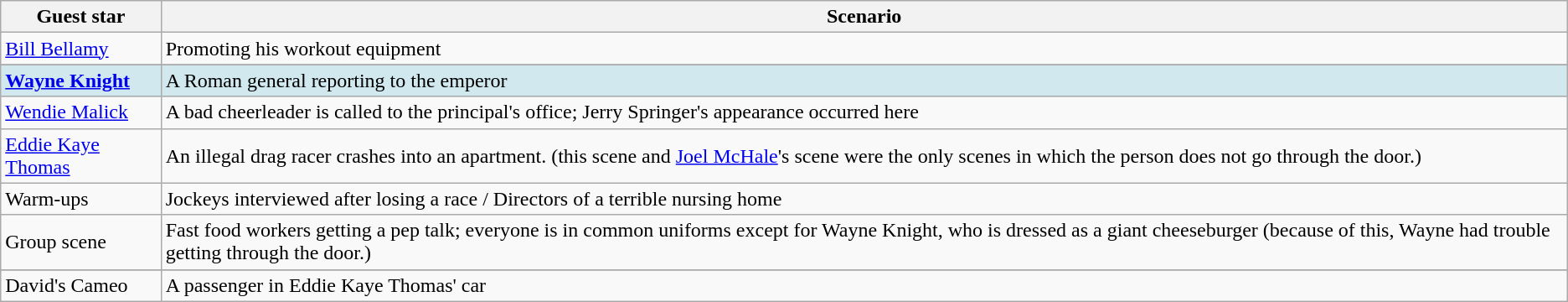<table class="wikitable">
<tr>
<th>Guest star</th>
<th>Scenario</th>
</tr>
<tr>
<td><a href='#'>Bill Bellamy</a></td>
<td>Promoting his workout equipment</td>
</tr>
<tr>
</tr>
<tr style="background:#D1E8EF;">
<td><strong><a href='#'>Wayne Knight</a></strong></td>
<td>A Roman general reporting to the emperor</td>
</tr>
<tr>
<td><a href='#'>Wendie Malick</a></td>
<td>A bad cheerleader is called to the principal's office; Jerry Springer's appearance occurred here</td>
</tr>
<tr>
<td><a href='#'>Eddie Kaye Thomas</a></td>
<td>An illegal drag racer crashes into an apartment.  (this scene and <a href='#'>Joel McHale</a>'s scene were the only scenes in which the person does not go through the door.)</td>
</tr>
<tr>
<td>Warm-ups</td>
<td>Jockeys interviewed after losing a race / Directors of a terrible nursing home</td>
</tr>
<tr>
<td>Group scene</td>
<td>Fast food workers getting a pep talk; everyone is in common uniforms except for Wayne Knight, who is dressed as a giant cheeseburger (because of this, Wayne had trouble getting through the door.)</td>
</tr>
<tr style="background:#D1ENEF;">
</tr>
<tr>
<td>David's Cameo</td>
<td>A passenger in Eddie Kaye Thomas' car</td>
</tr>
</table>
